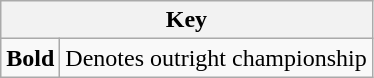<table class="wikitable">
<tr>
<th colspan="10"><strong>Key</strong></th>
</tr>
<tr>
<td><strong>Bold</strong></td>
<td>Denotes outright championship</td>
</tr>
</table>
